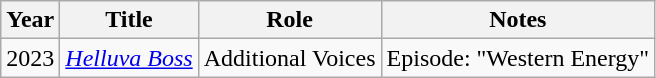<table class="wikitable sortable">
<tr>
<th>Year</th>
<th>Title</th>
<th>Role</th>
<th>Notes</th>
</tr>
<tr>
<td>2023</td>
<td><em><a href='#'>Helluva Boss</a></em></td>
<td>Additional Voices</td>
<td>Episode: "Western Energy"</td>
</tr>
</table>
